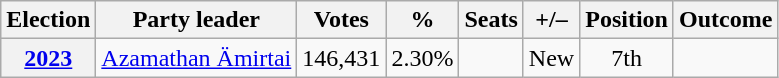<table class="wikitable" style="text-align:center">
<tr>
<th>Election</th>
<th>Party leader</th>
<th><strong>Votes</strong></th>
<th><strong>%</strong></th>
<th>Seats</th>
<th>+/–</th>
<th>Position</th>
<th><strong>Outcome</strong></th>
</tr>
<tr>
<th><a href='#'>2023</a></th>
<td><a href='#'>Azamathan Ämirtai</a></td>
<td>146,431</td>
<td>2.30%</td>
<td></td>
<td>New</td>
<td>7th</td>
<td></td>
</tr>
</table>
